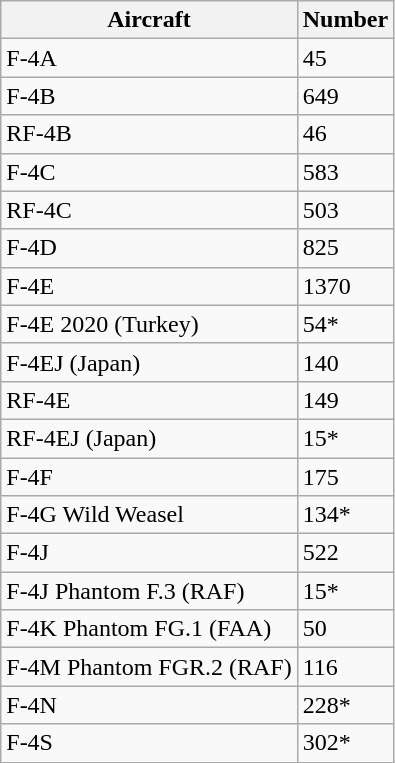<table class="wikitable sortable" style="text-align:left; margin-left:1em; float:center">
<tr>
<th>Aircraft</th>
<th>Number</th>
</tr>
<tr>
<td>F-4A</td>
<td>45</td>
</tr>
<tr>
<td>F-4B</td>
<td>649</td>
</tr>
<tr>
<td>RF-4B</td>
<td>46</td>
</tr>
<tr>
<td>F-4C</td>
<td>583</td>
</tr>
<tr>
<td>RF-4C</td>
<td>503</td>
</tr>
<tr>
<td>F-4D</td>
<td>825</td>
</tr>
<tr>
<td>F-4E</td>
<td>1370</td>
</tr>
<tr>
<td>F-4E 2020 (Turkey)</td>
<td>54*</td>
</tr>
<tr>
<td>F-4EJ (Japan)</td>
<td>140</td>
</tr>
<tr>
<td>RF-4E</td>
<td>149</td>
</tr>
<tr>
<td>RF-4EJ (Japan)</td>
<td>15*</td>
</tr>
<tr>
<td>F-4F</td>
<td>175</td>
</tr>
<tr>
<td>F-4G Wild Weasel</td>
<td>134*</td>
</tr>
<tr>
<td>F-4J</td>
<td>522</td>
</tr>
<tr>
<td>F-4J Phantom F.3 (RAF)</td>
<td>15*</td>
</tr>
<tr>
<td>F-4K Phantom FG.1 (FAA)</td>
<td>50</td>
</tr>
<tr>
<td>F-4M Phantom FGR.2 (RAF)</td>
<td>116</td>
</tr>
<tr>
<td>F-4N</td>
<td>228*</td>
</tr>
<tr>
<td>F-4S</td>
<td>302*</td>
</tr>
</table>
